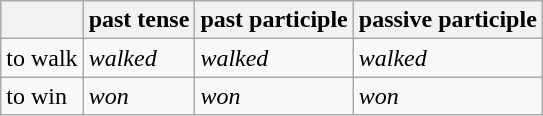<table class="wikitable">
<tr>
<th></th>
<th>past tense</th>
<th>past participle</th>
<th>passive participle</th>
</tr>
<tr>
<td>to walk</td>
<td><em>walked</em></td>
<td><em>walked</em></td>
<td><em>walked</em></td>
</tr>
<tr>
<td>to win</td>
<td><em>won</em></td>
<td><em>won</em></td>
<td><em>won</em></td>
</tr>
</table>
